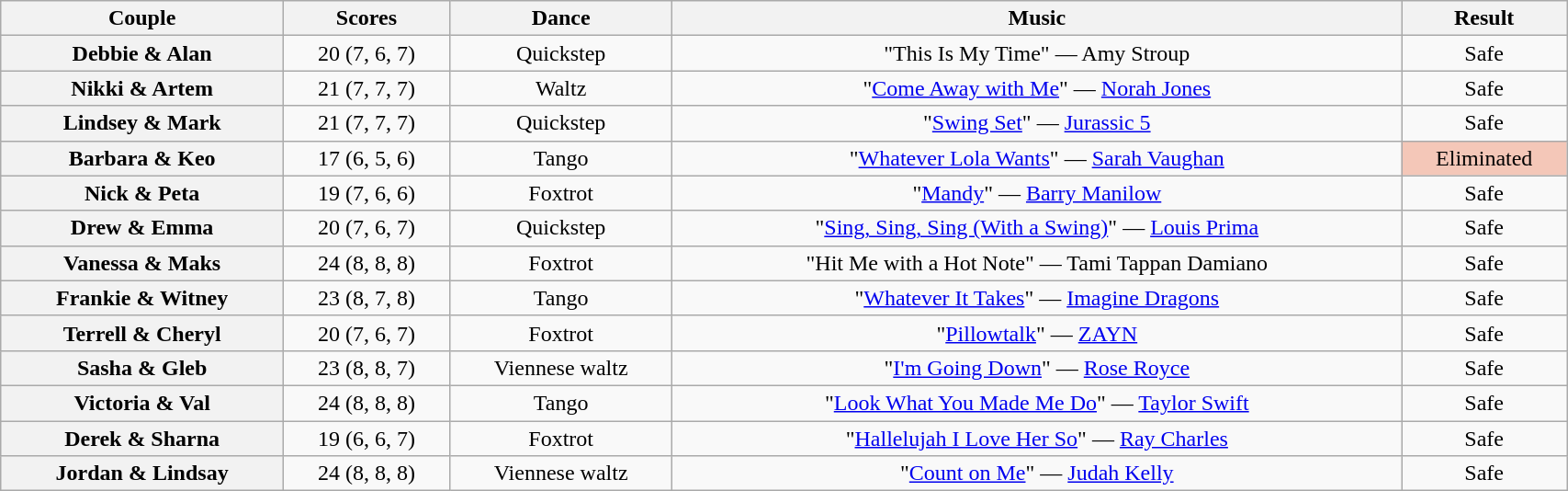<table class="wikitable sortable" style="text-align:center; width:90%">
<tr>
<th scope="col">Couple</th>
<th scope="col">Scores</th>
<th scope="col" class="unsortable">Dance</th>
<th scope="col" class="unsortable">Music</th>
<th scope="col" class="unsortable">Result</th>
</tr>
<tr>
<th scope="row">Debbie & Alan</th>
<td>20 (7, 6, 7)</td>
<td>Quickstep</td>
<td>"This Is My Time" — Amy Stroup</td>
<td>Safe</td>
</tr>
<tr>
<th scope="row">Nikki & Artem</th>
<td>21 (7, 7, 7)</td>
<td>Waltz</td>
<td>"<a href='#'>Come Away with Me</a>" — <a href='#'>Norah Jones</a></td>
<td>Safe</td>
</tr>
<tr>
<th scope="row">Lindsey & Mark</th>
<td>21 (7, 7, 7)</td>
<td>Quickstep</td>
<td>"<a href='#'>Swing Set</a>" — <a href='#'>Jurassic 5</a></td>
<td>Safe</td>
</tr>
<tr>
<th scope="row">Barbara & Keo</th>
<td>17 (6, 5, 6)</td>
<td>Tango</td>
<td>"<a href='#'>Whatever Lola Wants</a>" — <a href='#'>Sarah Vaughan</a></td>
<td bgcolor=f4c7b8>Eliminated</td>
</tr>
<tr>
<th scope="row">Nick & Peta</th>
<td>19 (7, 6, 6)</td>
<td>Foxtrot</td>
<td>"<a href='#'>Mandy</a>" — <a href='#'>Barry Manilow</a></td>
<td>Safe</td>
</tr>
<tr>
<th scope="row">Drew & Emma</th>
<td>20 (7, 6, 7)</td>
<td>Quickstep</td>
<td>"<a href='#'>Sing, Sing, Sing (With a Swing)</a>" — <a href='#'>Louis Prima</a></td>
<td>Safe</td>
</tr>
<tr>
<th scope="row">Vanessa & Maks</th>
<td>24 (8, 8, 8)</td>
<td>Foxtrot</td>
<td>"Hit Me with a Hot Note" — Tami Tappan Damiano</td>
<td>Safe</td>
</tr>
<tr>
<th scope="row">Frankie & Witney</th>
<td>23 (8, 7, 8)</td>
<td>Tango</td>
<td>"<a href='#'>Whatever It Takes</a>" — <a href='#'>Imagine Dragons</a></td>
<td>Safe</td>
</tr>
<tr>
<th scope="row">Terrell & Cheryl</th>
<td>20 (7, 6, 7)</td>
<td>Foxtrot</td>
<td>"<a href='#'>Pillowtalk</a>" — <a href='#'>ZAYN</a></td>
<td>Safe</td>
</tr>
<tr>
<th scope="row">Sasha & Gleb</th>
<td>23 (8, 8, 7)</td>
<td>Viennese waltz</td>
<td>"<a href='#'>I'm Going Down</a>" — <a href='#'>Rose Royce</a></td>
<td>Safe</td>
</tr>
<tr>
<th scope="row">Victoria & Val</th>
<td>24 (8, 8, 8)</td>
<td>Tango</td>
<td>"<a href='#'>Look What You Made Me Do</a>" — <a href='#'>Taylor Swift</a></td>
<td>Safe</td>
</tr>
<tr>
<th scope="row">Derek & Sharna</th>
<td>19 (6, 6, 7)</td>
<td>Foxtrot</td>
<td>"<a href='#'>Hallelujah I Love Her So</a>" — <a href='#'>Ray Charles</a></td>
<td>Safe</td>
</tr>
<tr>
<th scope="row">Jordan & Lindsay</th>
<td>24 (8, 8, 8)</td>
<td>Viennese waltz</td>
<td>"<a href='#'>Count on Me</a>" — <a href='#'>Judah Kelly</a></td>
<td>Safe</td>
</tr>
</table>
